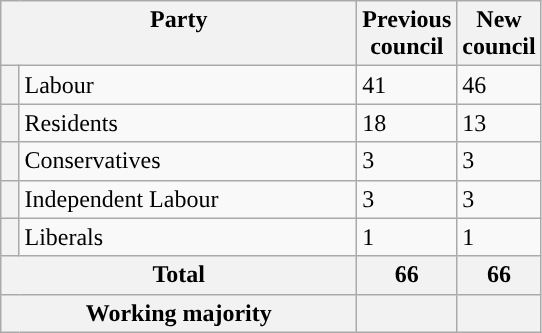<table class="wikitable">
<tr>
<th valign=top colspan="2" style="width: 230px">Party</th>
<th valign=top style="width: 30px">Previous council</th>
<th valign=top style="width: 30px">New council</th>
</tr>
<tr>
<th style="background-color: "></th>
<td>Labour</td>
<td>41</td>
<td>46</td>
</tr>
<tr>
<th style="background-color: "></th>
<td>Residents</td>
<td>18</td>
<td>13</td>
</tr>
<tr>
<th style="background-color: "></th>
<td>Conservatives</td>
<td>3</td>
<td>3</td>
</tr>
<tr>
<th style="background-color: "></th>
<td>Independent Labour</td>
<td>3</td>
<td>3</td>
</tr>
<tr>
<th style="background-color: "></th>
<td>Liberals</td>
<td>1</td>
<td>1</td>
</tr>
<tr>
<th colspan=2>Total</th>
<th style="text-align: center">66</th>
<th colspan=3>66</th>
</tr>
<tr>
<th colspan=2>Working majority</th>
<th></th>
<th></th>
</tr>
</table>
